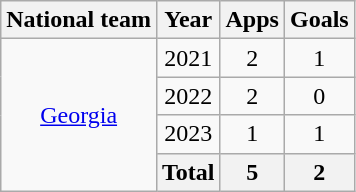<table class="wikitable" style="text-align:center">
<tr>
<th>National team</th>
<th>Year</th>
<th>Apps</th>
<th>Goals</th>
</tr>
<tr>
<td rowspan="4"><a href='#'>Georgia</a></td>
<td>2021</td>
<td>2</td>
<td>1</td>
</tr>
<tr>
<td>2022</td>
<td>2</td>
<td>0</td>
</tr>
<tr>
<td>2023</td>
<td>1</td>
<td>1</td>
</tr>
<tr>
<th>Total</th>
<th>5</th>
<th>2</th>
</tr>
</table>
